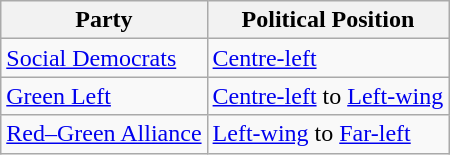<table class="wikitable mw-collapsible mw-collapsed">
<tr>
<th>Party</th>
<th>Political Position</th>
</tr>
<tr>
<td><a href='#'>Social Democrats</a></td>
<td><a href='#'>Centre-left</a></td>
</tr>
<tr>
<td><a href='#'>Green Left</a></td>
<td><a href='#'>Centre-left</a> to <a href='#'>Left-wing</a></td>
</tr>
<tr>
<td><a href='#'>Red–Green Alliance</a></td>
<td><a href='#'>Left-wing</a> to <a href='#'>Far-left</a></td>
</tr>
</table>
